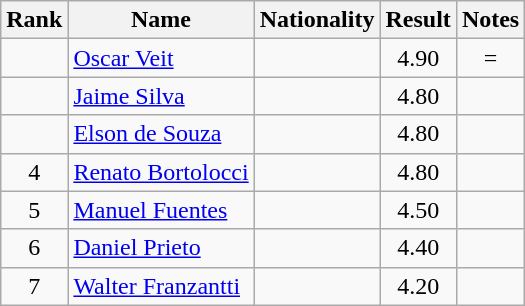<table class="wikitable sortable" style="text-align:center">
<tr>
<th>Rank</th>
<th>Name</th>
<th>Nationality</th>
<th>Result</th>
<th>Notes</th>
</tr>
<tr>
<td></td>
<td align=left><a href='#'>Oscar Veit</a></td>
<td align=left></td>
<td>4.90</td>
<td>=</td>
</tr>
<tr>
<td></td>
<td align=left><a href='#'>Jaime Silva</a></td>
<td align=left></td>
<td>4.80</td>
<td></td>
</tr>
<tr>
<td></td>
<td align=left><a href='#'>Elson de Souza</a></td>
<td align=left></td>
<td>4.80</td>
<td></td>
</tr>
<tr>
<td>4</td>
<td align=left><a href='#'>Renato Bortolocci</a></td>
<td align=left></td>
<td>4.80</td>
<td></td>
</tr>
<tr>
<td>5</td>
<td align=left><a href='#'>Manuel Fuentes</a></td>
<td align=left></td>
<td>4.50</td>
<td></td>
</tr>
<tr>
<td>6</td>
<td align=left><a href='#'>Daniel Prieto</a></td>
<td align=left></td>
<td>4.40</td>
<td></td>
</tr>
<tr>
<td>7</td>
<td align=left><a href='#'>Walter Franzantti</a></td>
<td align=left></td>
<td>4.20</td>
<td></td>
</tr>
</table>
